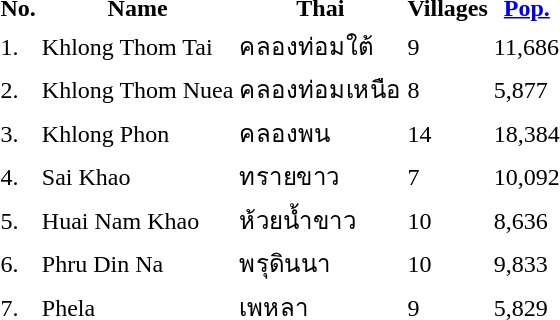<table>
<tr>
<th>No.</th>
<th>Name</th>
<th>Thai</th>
<th>Villages</th>
<th><a href='#'>Pop.</a></th>
</tr>
<tr>
<td>1.</td>
<td>Khlong Thom Tai</td>
<td>คลองท่อมใต้</td>
<td>9</td>
<td>11,686</td>
</tr>
<tr>
<td>2.</td>
<td>Khlong Thom Nuea</td>
<td>คลองท่อมเหนือ</td>
<td>8</td>
<td>5,877</td>
</tr>
<tr>
<td>3.</td>
<td>Khlong Phon</td>
<td>คลองพน</td>
<td>14</td>
<td>18,384</td>
</tr>
<tr>
<td>4.</td>
<td>Sai Khao</td>
<td>ทรายขาว</td>
<td>7</td>
<td>10,092</td>
</tr>
<tr>
<td>5.</td>
<td>Huai Nam Khao</td>
<td>ห้วยน้ำขาว</td>
<td>10</td>
<td>8,636</td>
</tr>
<tr>
<td>6.</td>
<td>Phru Din Na</td>
<td>พรุดินนา</td>
<td>10</td>
<td>9,833</td>
</tr>
<tr>
<td>7.</td>
<td>Phela</td>
<td>เพหลา</td>
<td>9</td>
<td>5,829</td>
</tr>
</table>
